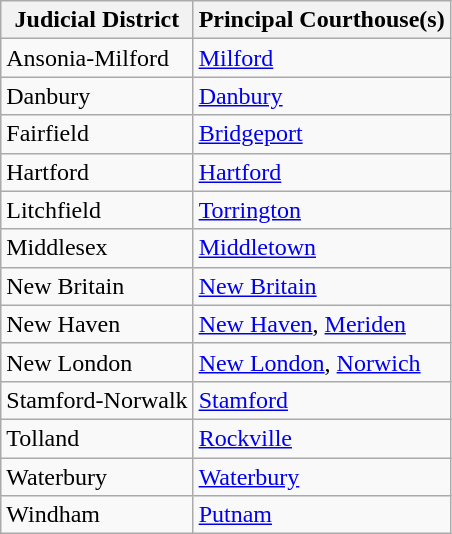<table class="wikitable sortable">
<tr>
<th>Judicial District</th>
<th>Principal Courthouse(s)</th>
</tr>
<tr>
<td>Ansonia-Milford</td>
<td><a href='#'>Milford</a></td>
</tr>
<tr>
<td>Danbury</td>
<td><a href='#'>Danbury</a></td>
</tr>
<tr>
<td>Fairfield</td>
<td><a href='#'>Bridgeport</a></td>
</tr>
<tr>
<td>Hartford</td>
<td><a href='#'>Hartford</a></td>
</tr>
<tr>
<td>Litchfield</td>
<td><a href='#'>Torrington</a></td>
</tr>
<tr>
<td>Middlesex</td>
<td><a href='#'>Middletown</a></td>
</tr>
<tr>
<td>New Britain</td>
<td><a href='#'>New Britain</a></td>
</tr>
<tr>
<td>New Haven</td>
<td><a href='#'>New Haven</a>, <a href='#'>Meriden</a></td>
</tr>
<tr>
<td>New London</td>
<td><a href='#'>New London</a>, <a href='#'>Norwich</a></td>
</tr>
<tr>
<td>Stamford-Norwalk</td>
<td><a href='#'>Stamford</a></td>
</tr>
<tr>
<td>Tolland</td>
<td><a href='#'>Rockville</a></td>
</tr>
<tr>
<td>Waterbury</td>
<td><a href='#'>Waterbury</a></td>
</tr>
<tr>
<td>Windham</td>
<td><a href='#'>Putnam</a></td>
</tr>
</table>
